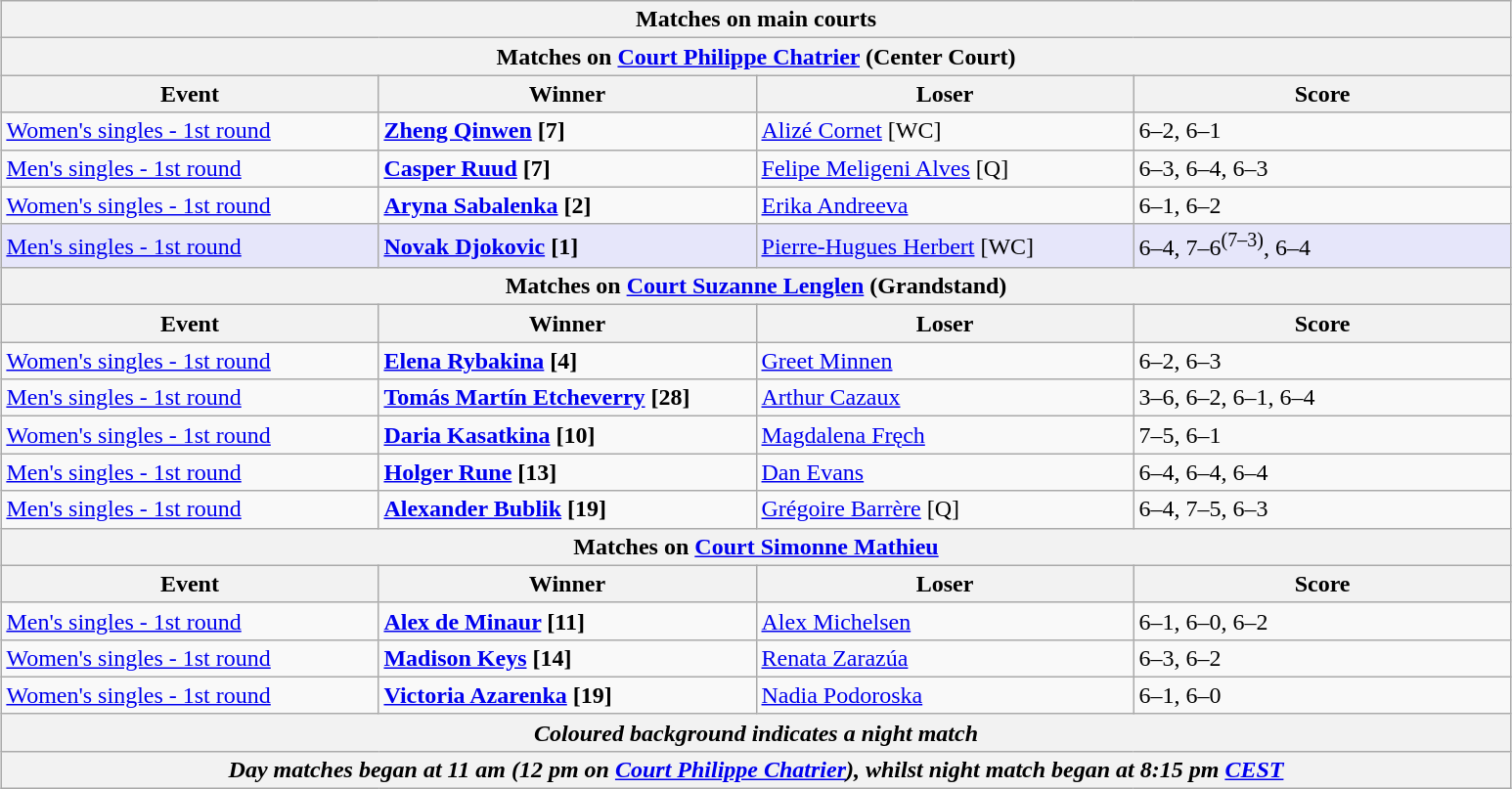<table class="wikitable" style="margin:auto;">
<tr>
<th colspan=4 style=white-space:nowrap>Matches on main courts</th>
</tr>
<tr>
<th colspan=4>Matches on <a href='#'>Court Philippe Chatrier</a> (Center Court)</th>
</tr>
<tr>
<th width=250>Event</th>
<th width=250>Winner</th>
<th width=250>Loser</th>
<th width=250>Score</th>
</tr>
<tr>
<td><a href='#'>Women's singles - 1st round</a></td>
<td><strong> <a href='#'>Zheng Qinwen</a> [7]</strong></td>
<td> <a href='#'>Alizé Cornet</a> [WC]</td>
<td>6–2, 6–1</td>
</tr>
<tr>
<td><a href='#'>Men's singles - 1st round</a></td>
<td><strong> <a href='#'>Casper Ruud</a> [7]</strong></td>
<td> <a href='#'>Felipe Meligeni Alves</a> [Q]</td>
<td>6–3, 6–4, 6–3</td>
</tr>
<tr>
<td><a href='#'>Women's singles - 1st round</a></td>
<td><strong> <a href='#'>Aryna Sabalenka</a> [2]</strong></td>
<td> <a href='#'>Erika Andreeva</a></td>
<td>6–1, 6–2</td>
</tr>
<tr style="background:lavender">
<td><a href='#'>Men's singles - 1st round</a></td>
<td><strong> <a href='#'>Novak Djokovic</a> [1]</strong></td>
<td> <a href='#'>Pierre-Hugues Herbert</a> [WC]</td>
<td>6–4, 7–6<sup>(7–3)</sup>, 6–4</td>
</tr>
<tr>
<th colspan=4>Matches on <a href='#'>Court Suzanne Lenglen</a> (Grandstand)</th>
</tr>
<tr>
<th width=250>Event</th>
<th width=250>Winner</th>
<th width=250>Loser</th>
<th width=250>Score</th>
</tr>
<tr>
<td><a href='#'>Women's singles - 1st round</a></td>
<td><strong> <a href='#'>Elena Rybakina</a> [4]</strong></td>
<td> <a href='#'>Greet Minnen</a></td>
<td>6–2, 6–3</td>
</tr>
<tr>
<td><a href='#'>Men's singles - 1st round</a></td>
<td><strong> <a href='#'>Tomás Martín Etcheverry</a> [28]</strong></td>
<td> <a href='#'>Arthur Cazaux</a></td>
<td>3–6, 6–2, 6–1, 6–4</td>
</tr>
<tr>
<td><a href='#'>Women's singles - 1st round</a></td>
<td><strong> <a href='#'>Daria Kasatkina</a> [10]</strong></td>
<td> <a href='#'>Magdalena Fręch</a></td>
<td>7–5, 6–1</td>
</tr>
<tr>
<td><a href='#'>Men's singles - 1st round</a></td>
<td><strong> <a href='#'>Holger Rune</a> [13]</strong></td>
<td> <a href='#'>Dan Evans</a></td>
<td>6–4, 6–4, 6–4</td>
</tr>
<tr>
<td><a href='#'>Men's singles - 1st round</a></td>
<td><strong> <a href='#'>Alexander Bublik</a> [19]</strong></td>
<td> <a href='#'>Grégoire Barrère</a> [Q]</td>
<td>6–4, 7–5, 6–3</td>
</tr>
<tr>
<th colspan=4>Matches on <a href='#'>Court Simonne Mathieu</a></th>
</tr>
<tr>
<th width=250>Event</th>
<th width=250>Winner</th>
<th width=250>Loser</th>
<th width=250>Score</th>
</tr>
<tr>
<td><a href='#'>Men's singles - 1st round</a></td>
<td><strong> <a href='#'>Alex de Minaur</a> [11]</strong></td>
<td> <a href='#'>Alex Michelsen</a></td>
<td>6–1, 6–0, 6–2</td>
</tr>
<tr>
<td><a href='#'>Women's singles - 1st round</a></td>
<td><strong> <a href='#'>Madison Keys</a> [14]</strong></td>
<td> <a href='#'>Renata Zarazúa</a></td>
<td>6–3, 6–2</td>
</tr>
<tr>
<td><a href='#'>Women's singles - 1st round</a></td>
<td><strong> <a href='#'>Victoria Azarenka</a> [19]</strong></td>
<td> <a href='#'>Nadia Podoroska</a></td>
<td>6–1, 6–0</td>
</tr>
<tr>
<th colspan=4><em>Coloured background indicates a night match</em></th>
</tr>
<tr>
<th colspan=4><em>Day matches began at 11 am (12 pm on <a href='#'>Court Philippe Chatrier</a>), whilst night match began at 8:15 pm <a href='#'>CEST</a></em></th>
</tr>
</table>
